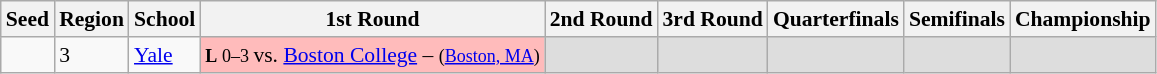<table class="sortable wikitable" style="white-space:nowrap; font-size:90%;">
<tr>
<th>Seed</th>
<th>Region</th>
<th>School</th>
<th>1st Round</th>
<th>2nd Round</th>
<th>3rd Round</th>
<th>Quarterfinals</th>
<th>Semifinals</th>
<th>Championship</th>
</tr>
<tr>
<td></td>
<td>3</td>
<td><a href='#'>Yale</a></td>
<td style="background:#fbb;"><small> <strong>L</strong> 0–3 </small> vs. <a href='#'>Boston College</a> – <small>(<a href='#'>Boston, MA</a>)</small></td>
<td style="background:#ddd;"></td>
<td style="background:#ddd;"></td>
<td style="background:#ddd;"></td>
<td style="background:#ddd;"></td>
<td style="background:#ddd;"></td>
</tr>
</table>
